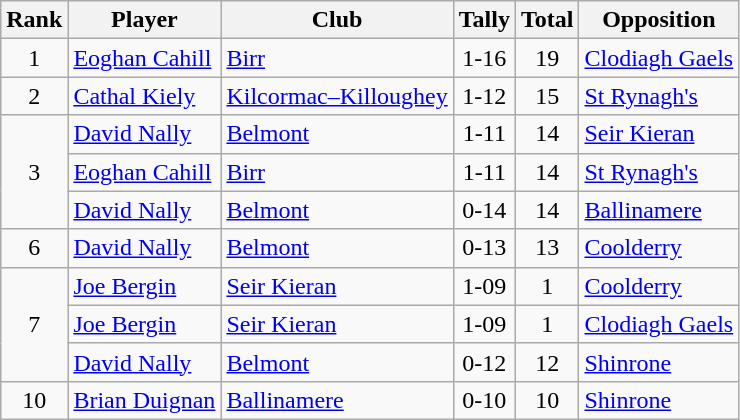<table class="wikitable">
<tr>
<th>Rank</th>
<th>Player</th>
<th>Club</th>
<th>Tally</th>
<th>Total</th>
<th>Opposition</th>
</tr>
<tr>
<td rowspan="1" style="text-align:center;">1</td>
<td><a href='#'>Eoghan Cahill</a></td>
<td><a href='#'>Birr</a></td>
<td align=center>1-16</td>
<td align=center>19</td>
<td><a href='#'>Clodiagh Gaels</a></td>
</tr>
<tr>
<td rowspan="1" style="text-align:center;">2</td>
<td><a href='#'>Cathal Kiely</a></td>
<td><a href='#'>Kilcormac–Killoughey</a></td>
<td align=center>1-12</td>
<td align=center>15</td>
<td><a href='#'>St Rynagh's</a></td>
</tr>
<tr>
<td rowspan="3" style="text-align:center;">3</td>
<td><a href='#'>David Nally</a></td>
<td><a href='#'>Belmont</a></td>
<td align=center>1-11</td>
<td align=center>14</td>
<td><a href='#'>Seir Kieran</a></td>
</tr>
<tr>
<td><a href='#'>Eoghan Cahill</a></td>
<td><a href='#'>Birr</a></td>
<td align=center>1-11</td>
<td align=center>14</td>
<td><a href='#'>St Rynagh's</a></td>
</tr>
<tr>
<td><a href='#'>David Nally</a></td>
<td><a href='#'>Belmont</a></td>
<td align=center>0-14</td>
<td align=center>14</td>
<td><a href='#'>Ballinamere</a></td>
</tr>
<tr>
<td rowspan="1" style="text-align:center;">6</td>
<td><a href='#'>David Nally</a></td>
<td><a href='#'>Belmont</a></td>
<td align=center>0-13</td>
<td align=center>13</td>
<td><a href='#'>Coolderry</a></td>
</tr>
<tr>
<td rowspan="3" style="text-align:center;">7</td>
<td><a href='#'>Joe Bergin</a></td>
<td><a href='#'>Seir Kieran</a></td>
<td align=center>1-09</td>
<td align=center>1</td>
<td><a href='#'>Coolderry</a></td>
</tr>
<tr>
<td><a href='#'>Joe Bergin</a></td>
<td><a href='#'>Seir Kieran</a></td>
<td align=center>1-09</td>
<td align=center>1</td>
<td><a href='#'>Clodiagh Gaels</a></td>
</tr>
<tr>
<td><a href='#'>David Nally</a></td>
<td><a href='#'>Belmont</a></td>
<td align=center>0-12</td>
<td align=center>12</td>
<td><a href='#'>Shinrone</a></td>
</tr>
<tr>
<td rowspan="1" style="text-align:center;">10</td>
<td><a href='#'>Brian Duignan</a></td>
<td><a href='#'>Ballinamere</a></td>
<td align=center>0-10</td>
<td align=center>10</td>
<td><a href='#'>Shinrone</a></td>
</tr>
</table>
